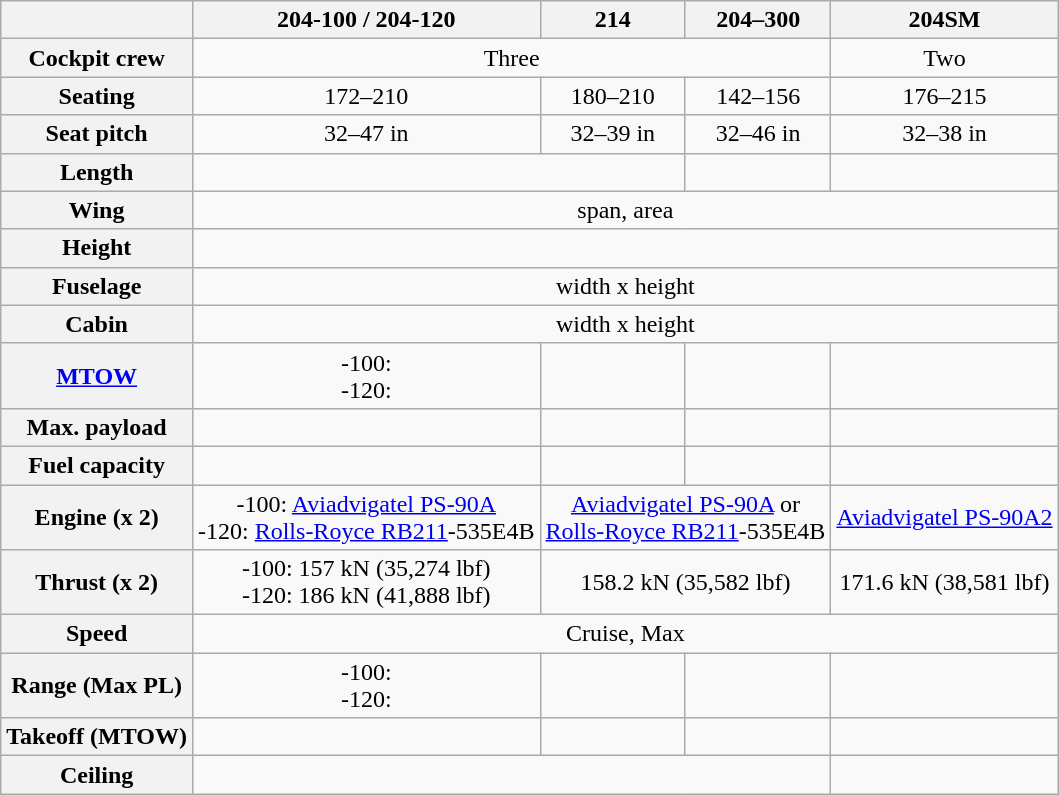<table style="text-align: center" class="wikitable">
<tr>
<th></th>
<th>204-100 / 204-120</th>
<th>214</th>
<th>204–300</th>
<th>204SM</th>
</tr>
<tr>
<th>Cockpit crew</th>
<td colspan=3>Three</td>
<td>Two</td>
</tr>
<tr>
<th>Seating</th>
<td>172–210</td>
<td>180–210</td>
<td>142–156</td>
<td>176–215</td>
</tr>
<tr>
<th>Seat pitch</th>
<td>32–47 in</td>
<td>32–39 in</td>
<td>32–46 in</td>
<td>32–38 in</td>
</tr>
<tr>
<th>Length</th>
<td colspan=2></td>
<td></td>
<td></td>
</tr>
<tr>
<th>Wing</th>
<td colspan=4> span,  area</td>
</tr>
<tr>
<th>Height</th>
<td colspan=4></td>
</tr>
<tr>
<th>Fuselage</th>
<td colspan=4> width x  height</td>
</tr>
<tr>
<th>Cabin</th>
<td colspan=4> width x  height</td>
</tr>
<tr>
<th><a href='#'>MTOW</a></th>
<td>-100: <br>-120: </td>
<td></td>
<td></td>
<td></td>
</tr>
<tr>
<th>Max. payload</th>
<td></td>
<td></td>
<td></td>
<td></td>
</tr>
<tr>
<th>Fuel capacity</th>
<td></td>
<td></td>
<td></td>
<td></td>
</tr>
<tr>
<th>Engine (x 2)</th>
<td>-100: <a href='#'>Aviadvigatel PS-90A</a><br>-120: <a href='#'>Rolls-Royce RB211</a>-535E4B</td>
<td colspan=2><a href='#'>Aviadvigatel PS-90A</a> or <br><a href='#'>Rolls-Royce RB211</a>-535E4B</td>
<td><a href='#'>Aviadvigatel PS-90A2</a></td>
</tr>
<tr>
<th>Thrust (x 2)</th>
<td>-100: 157 kN (35,274 lbf)<br>-120: 186 kN (41,888 lbf)</td>
<td colspan=2>158.2 kN (35,582 lbf)</td>
<td>171.6 kN (38,581 lbf)</td>
</tr>
<tr>
<th>Speed</th>
<td colspan=4> Cruise,  Max</td>
</tr>
<tr>
<th>Range (Max PL)</th>
<td>-100: <br>-120: </td>
<td></td>
<td></td>
<td></td>
</tr>
<tr>
<th>Takeoff (MTOW)</th>
<td></td>
<td></td>
<td></td>
<td></td>
</tr>
<tr>
<th>Ceiling</th>
<td colspan=3></td>
<td></td>
</tr>
</table>
